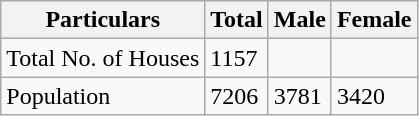<table class="wikitable sortable">
<tr>
<th>Particulars</th>
<th>Total</th>
<th>Male</th>
<th>Female</th>
</tr>
<tr>
<td>Total No. of Houses</td>
<td>1157</td>
<td></td>
<td></td>
</tr>
<tr>
<td>Population</td>
<td>7206</td>
<td>3781</td>
<td>3420</td>
</tr>
</table>
